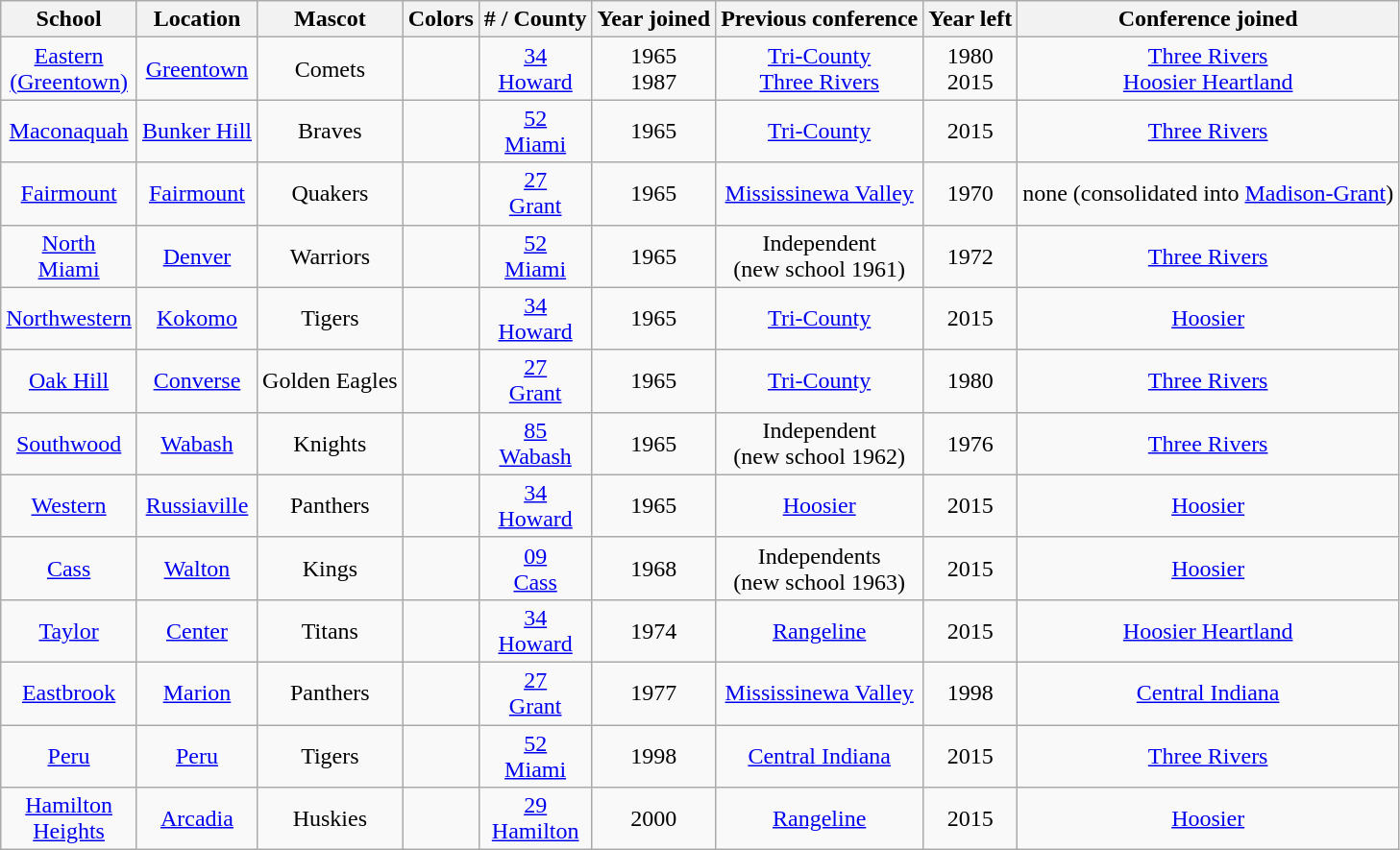<table class="wikitable" style="text-align:center;">
<tr>
<th>School</th>
<th>Location</th>
<th>Mascot</th>
<th>Colors</th>
<th># / County</th>
<th>Year joined</th>
<th>Previous conference</th>
<th>Year left</th>
<th>Conference joined</th>
</tr>
<tr>
<td><a href='#'>Eastern <br> (Greentown)</a></td>
<td><a href='#'>Greentown</a></td>
<td>Comets</td>
<td> </td>
<td><a href='#'>34 <br> Howard</a></td>
<td>1965<br>1987</td>
<td><a href='#'>Tri-County</a><br><a href='#'>Three Rivers</a></td>
<td>1980<br>2015</td>
<td><a href='#'>Three Rivers</a><br><a href='#'>Hoosier Heartland</a></td>
</tr>
<tr>
<td><a href='#'>Maconaquah</a></td>
<td><a href='#'>Bunker Hill</a></td>
<td>Braves</td>
<td> </td>
<td><a href='#'>52 <br> Miami</a></td>
<td>1965</td>
<td><a href='#'>Tri-County</a></td>
<td>2015</td>
<td><a href='#'>Three Rivers</a></td>
</tr>
<tr>
<td><a href='#'>Fairmount</a></td>
<td><a href='#'>Fairmount</a></td>
<td>Quakers</td>
<td>  </td>
<td><a href='#'>27 <br> Grant</a></td>
<td>1965</td>
<td><a href='#'>Mississinewa Valley</a></td>
<td>1970</td>
<td>none (consolidated into <a href='#'>Madison-Grant</a>)</td>
</tr>
<tr>
<td><a href='#'>North <br> Miami</a></td>
<td><a href='#'>Denver</a></td>
<td>Warriors</td>
<td>  </td>
<td><a href='#'>52 <br> Miami</a></td>
<td>1965</td>
<td>Independent<br>(new school 1961)</td>
<td>1972</td>
<td><a href='#'>Three Rivers</a></td>
</tr>
<tr>
<td><a href='#'>Northwestern</a></td>
<td><a href='#'>Kokomo</a></td>
<td>Tigers</td>
<td> </td>
<td><a href='#'>34 <br> Howard</a></td>
<td>1965</td>
<td><a href='#'>Tri-County</a></td>
<td>2015</td>
<td><a href='#'>Hoosier</a></td>
</tr>
<tr>
<td><a href='#'>Oak Hill</a></td>
<td><a href='#'>Converse</a></td>
<td>Golden Eagles</td>
<td>  </td>
<td><a href='#'>27 <br> Grant</a></td>
<td>1965</td>
<td><a href='#'>Tri-County</a></td>
<td>1980</td>
<td><a href='#'>Three Rivers</a></td>
</tr>
<tr>
<td><a href='#'>Southwood</a></td>
<td><a href='#'>Wabash</a></td>
<td>Knights</td>
<td>  </td>
<td><a href='#'>85 <br> Wabash</a></td>
<td>1965</td>
<td>Independent<br>(new school 1962)</td>
<td>1976</td>
<td><a href='#'>Three Rivers</a></td>
</tr>
<tr>
<td><a href='#'>Western</a></td>
<td><a href='#'>Russiaville</a></td>
<td>Panthers</td>
<td> </td>
<td><a href='#'>34 <br> Howard</a></td>
<td>1965</td>
<td><a href='#'>Hoosier</a></td>
<td>2015</td>
<td><a href='#'>Hoosier</a></td>
</tr>
<tr>
<td><a href='#'>Cass</a></td>
<td><a href='#'>Walton</a></td>
<td>Kings</td>
<td> </td>
<td><a href='#'>09 <br> Cass</a></td>
<td>1968</td>
<td>Independents<br>(new school 1963)</td>
<td>2015</td>
<td><a href='#'>Hoosier</a></td>
</tr>
<tr>
<td><a href='#'>Taylor</a></td>
<td><a href='#'>Center</a></td>
<td>Titans</td>
<td> </td>
<td><a href='#'>34 <br> Howard</a></td>
<td>1974</td>
<td><a href='#'>Rangeline</a></td>
<td>2015</td>
<td><a href='#'>Hoosier Heartland</a></td>
</tr>
<tr>
<td><a href='#'>Eastbrook</a></td>
<td><a href='#'>Marion</a></td>
<td>Panthers</td>
<td>  </td>
<td><a href='#'>27 <br> Grant</a></td>
<td>1977</td>
<td><a href='#'>Mississinewa Valley</a></td>
<td>1998</td>
<td><a href='#'>Central Indiana</a></td>
</tr>
<tr>
<td><a href='#'>Peru</a></td>
<td><a href='#'>Peru</a></td>
<td>Tigers</td>
<td> </td>
<td><a href='#'>52 <br> Miami</a></td>
<td>1998</td>
<td><a href='#'>Central Indiana</a></td>
<td>2015</td>
<td><a href='#'>Three Rivers</a></td>
</tr>
<tr>
<td><a href='#'>Hamilton <br> Heights</a></td>
<td><a href='#'>Arcadia</a></td>
<td>Huskies</td>
<td> </td>
<td><a href='#'>29 <br> Hamilton</a></td>
<td>2000</td>
<td><a href='#'>Rangeline</a></td>
<td>2015</td>
<td><a href='#'>Hoosier</a></td>
</tr>
</table>
